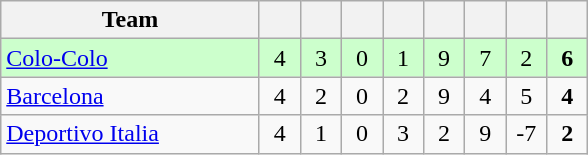<table class="wikitable" style="text-align: center;">
<tr>
<th width="165">Team</th>
<th width="20"></th>
<th width="20"></th>
<th width="20"></th>
<th width="20"></th>
<th width="20"></th>
<th width="20"></th>
<th width="20"></th>
<th width="20"></th>
</tr>
<tr bgcolor=ccffcc>
<td style="text-align:left;"> <a href='#'>Colo-Colo</a></td>
<td>4</td>
<td>3</td>
<td>0</td>
<td>1</td>
<td>9</td>
<td>7</td>
<td>2</td>
<td><strong>6</strong></td>
</tr>
<tr>
<td style="text-align:left;"> <a href='#'>Barcelona</a></td>
<td>4</td>
<td>2</td>
<td>0</td>
<td>2</td>
<td>9</td>
<td>4</td>
<td>5</td>
<td><strong>4</strong></td>
</tr>
<tr>
<td style="text-align:left;"> <a href='#'>Deportivo Italia</a></td>
<td>4</td>
<td>1</td>
<td>0</td>
<td>3</td>
<td>2</td>
<td>9</td>
<td>-7</td>
<td><strong>2</strong></td>
</tr>
</table>
